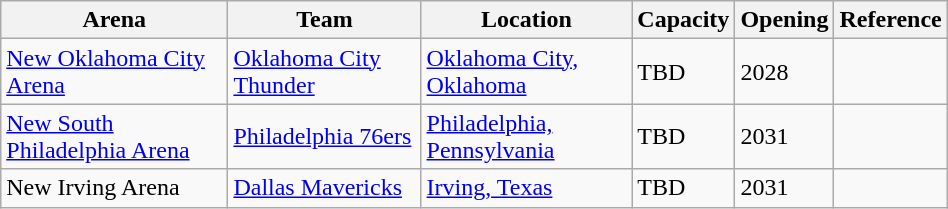<table class="wikitable sortable plainrowheaders" style="width:50%;" style="font-size:85%; text-align:center;">
<tr>
<th>Arena</th>
<th>Team</th>
<th>Location</th>
<th>Capacity</th>
<th>Opening</th>
<th>Reference</th>
</tr>
<tr>
<td><a href='#'>New Oklahoma City Arena</a></td>
<td><a href='#'>Oklahoma City Thunder</a></td>
<td><a href='#'>Oklahoma City, Oklahoma</a></td>
<td>TBD</td>
<td>2028</td>
<td></td>
</tr>
<tr>
<td><a href='#'>New South Philadelphia Arena</a></td>
<td><a href='#'>Philadelphia 76ers</a></td>
<td><a href='#'>Philadelphia, Pennsylvania</a></td>
<td>TBD</td>
<td>2031</td>
<td></td>
</tr>
<tr>
<td>New Irving Arena</td>
<td><a href='#'>Dallas Mavericks</a></td>
<td><a href='#'>Irving, Texas</a></td>
<td>TBD</td>
<td>2031</td>
<td></td>
</tr>
</table>
